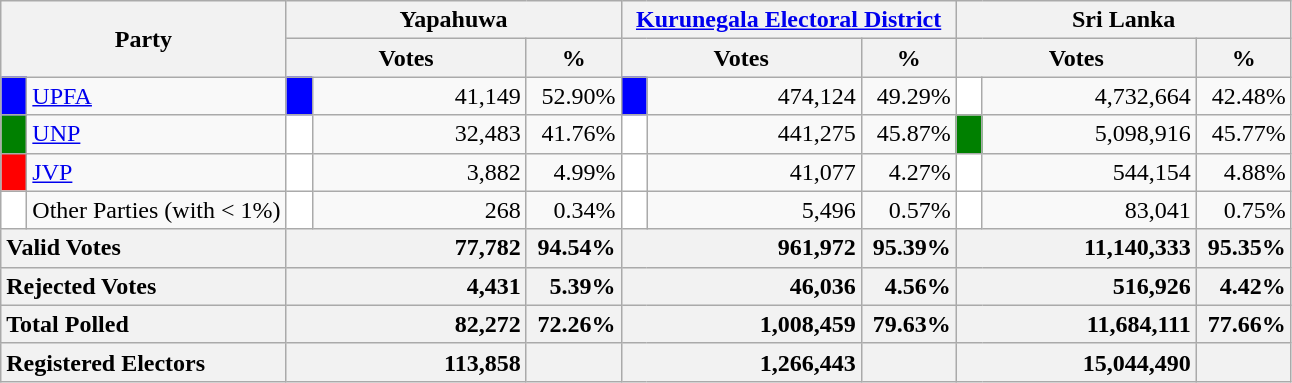<table class="wikitable">
<tr>
<th colspan="2" width="144px"rowspan="2">Party</th>
<th colspan="3" width="216px">Yapahuwa</th>
<th colspan="3" width="216px"><a href='#'>Kurunegala Electoral District</a></th>
<th colspan="3" width="216px">Sri Lanka</th>
</tr>
<tr>
<th colspan="2" width="144px">Votes</th>
<th>%</th>
<th colspan="2" width="144px">Votes</th>
<th>%</th>
<th colspan="2" width="144px">Votes</th>
<th>%</th>
</tr>
<tr>
<td style="background-color:blue;" width="10px"></td>
<td style="text-align:left;"><a href='#'>UPFA</a></td>
<td style="background-color:blue;" width="10px"></td>
<td style="text-align:right;">41,149</td>
<td style="text-align:right;">52.90%</td>
<td style="background-color:blue;" width="10px"></td>
<td style="text-align:right;">474,124</td>
<td style="text-align:right;">49.29%</td>
<td style="background-color:white;" width="10px"></td>
<td style="text-align:right;">4,732,664</td>
<td style="text-align:right;">42.48%</td>
</tr>
<tr>
<td style="background-color:green;" width="10px"></td>
<td style="text-align:left;"><a href='#'>UNP</a></td>
<td style="background-color:white;" width="10px"></td>
<td style="text-align:right;">32,483</td>
<td style="text-align:right;">41.76%</td>
<td style="background-color:white;" width="10px"></td>
<td style="text-align:right;">441,275</td>
<td style="text-align:right;">45.87%</td>
<td style="background-color:green;" width="10px"></td>
<td style="text-align:right;">5,098,916</td>
<td style="text-align:right;">45.77%</td>
</tr>
<tr>
<td style="background-color:red;" width="10px"></td>
<td style="text-align:left;"><a href='#'>JVP</a></td>
<td style="background-color:white;" width="10px"></td>
<td style="text-align:right;">3,882</td>
<td style="text-align:right;">4.99%</td>
<td style="background-color:white;" width="10px"></td>
<td style="text-align:right;">41,077</td>
<td style="text-align:right;">4.27%</td>
<td style="background-color:white;" width="10px"></td>
<td style="text-align:right;">544,154</td>
<td style="text-align:right;">4.88%</td>
</tr>
<tr>
<td style="background-color:white;" width="10px"></td>
<td style="text-align:left;">Other Parties (with < 1%)</td>
<td style="background-color:white;" width="10px"></td>
<td style="text-align:right;">268</td>
<td style="text-align:right;">0.34%</td>
<td style="background-color:white;" width="10px"></td>
<td style="text-align:right;">5,496</td>
<td style="text-align:right;">0.57%</td>
<td style="background-color:white;" width="10px"></td>
<td style="text-align:right;">83,041</td>
<td style="text-align:right;">0.75%</td>
</tr>
<tr>
<th colspan="2" width="144px"style="text-align:left;">Valid Votes</th>
<th style="text-align:right;"colspan="2" width="144px">77,782</th>
<th style="text-align:right;">94.54%</th>
<th style="text-align:right;"colspan="2" width="144px">961,972</th>
<th style="text-align:right;">95.39%</th>
<th style="text-align:right;"colspan="2" width="144px">11,140,333</th>
<th style="text-align:right;">95.35%</th>
</tr>
<tr>
<th colspan="2" width="144px"style="text-align:left;">Rejected Votes</th>
<th style="text-align:right;"colspan="2" width="144px">4,431</th>
<th style="text-align:right;">5.39%</th>
<th style="text-align:right;"colspan="2" width="144px">46,036</th>
<th style="text-align:right;">4.56%</th>
<th style="text-align:right;"colspan="2" width="144px">516,926</th>
<th style="text-align:right;">4.42%</th>
</tr>
<tr>
<th colspan="2" width="144px"style="text-align:left;">Total Polled</th>
<th style="text-align:right;"colspan="2" width="144px">82,272</th>
<th style="text-align:right;">72.26%</th>
<th style="text-align:right;"colspan="2" width="144px">1,008,459</th>
<th style="text-align:right;">79.63%</th>
<th style="text-align:right;"colspan="2" width="144px">11,684,111</th>
<th style="text-align:right;">77.66%</th>
</tr>
<tr>
<th colspan="2" width="144px"style="text-align:left;">Registered Electors</th>
<th style="text-align:right;"colspan="2" width="144px">113,858</th>
<th></th>
<th style="text-align:right;"colspan="2" width="144px">1,266,443</th>
<th></th>
<th style="text-align:right;"colspan="2" width="144px">15,044,490</th>
<th></th>
</tr>
</table>
